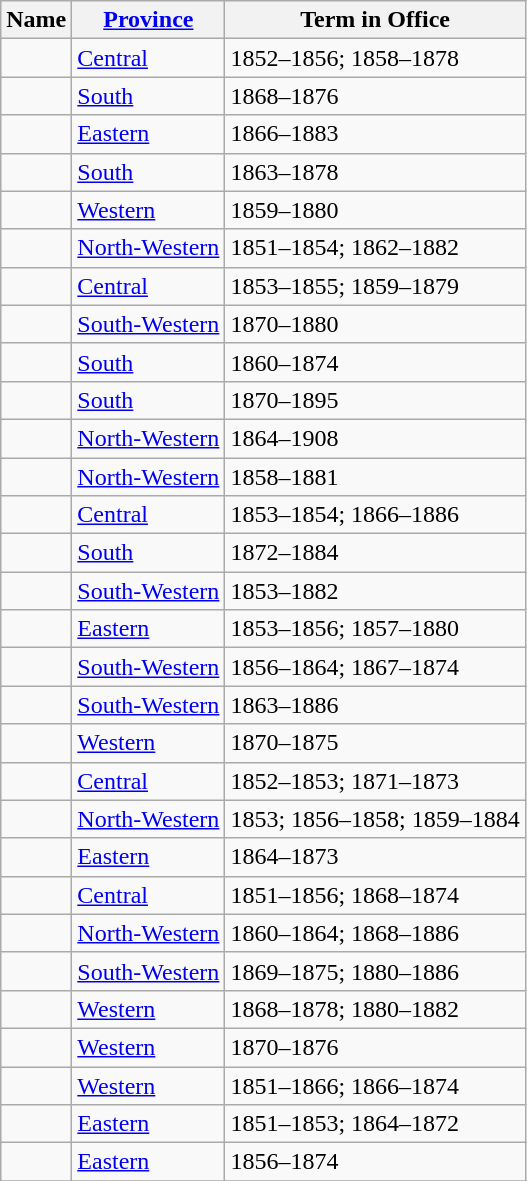<table class="wikitable sortable">
<tr>
<th>Name</th>
<th><a href='#'>Province</a></th>
<th>Term in Office</th>
</tr>
<tr>
<td></td>
<td><a href='#'>Central</a></td>
<td>1852–1856; 1858–1878</td>
</tr>
<tr>
<td></td>
<td><a href='#'>South</a></td>
<td>1868–1876</td>
</tr>
<tr>
<td></td>
<td><a href='#'>Eastern</a></td>
<td>1866–1883</td>
</tr>
<tr>
<td></td>
<td><a href='#'>South</a></td>
<td>1863–1878</td>
</tr>
<tr>
<td></td>
<td><a href='#'>Western</a></td>
<td>1859–1880</td>
</tr>
<tr>
<td></td>
<td><a href='#'>North-Western</a></td>
<td>1851–1854; 1862–1882</td>
</tr>
<tr>
<td></td>
<td><a href='#'>Central</a></td>
<td>1853–1855; 1859–1879</td>
</tr>
<tr>
<td></td>
<td><a href='#'>South-Western</a></td>
<td>1870–1880</td>
</tr>
<tr>
<td></td>
<td><a href='#'>South</a></td>
<td>1860–1874</td>
</tr>
<tr>
<td></td>
<td><a href='#'>South</a></td>
<td>1870–1895</td>
</tr>
<tr>
<td></td>
<td><a href='#'>North-Western</a></td>
<td>1864–1908</td>
</tr>
<tr>
<td></td>
<td><a href='#'>North-Western</a></td>
<td>1858–1881</td>
</tr>
<tr>
<td></td>
<td><a href='#'>Central</a></td>
<td>1853–1854; 1866–1886</td>
</tr>
<tr>
<td></td>
<td><a href='#'>South</a></td>
<td>1872–1884</td>
</tr>
<tr>
<td></td>
<td><a href='#'>South-Western</a></td>
<td>1853–1882</td>
</tr>
<tr>
<td></td>
<td><a href='#'>Eastern</a></td>
<td>1853–1856; 1857–1880</td>
</tr>
<tr>
<td></td>
<td><a href='#'>South-Western</a></td>
<td>1856–1864; 1867–1874</td>
</tr>
<tr>
<td></td>
<td><a href='#'>South-Western</a></td>
<td>1863–1886</td>
</tr>
<tr>
<td></td>
<td><a href='#'>Western</a></td>
<td>1870–1875</td>
</tr>
<tr>
<td> </td>
<td><a href='#'>Central</a></td>
<td>1852–1853; 1871–1873</td>
</tr>
<tr>
<td></td>
<td><a href='#'>North-Western</a></td>
<td>1853; 1856–1858; 1859–1884</td>
</tr>
<tr>
<td> </td>
<td><a href='#'>Eastern</a></td>
<td>1864–1873</td>
</tr>
<tr>
<td></td>
<td><a href='#'>Central</a></td>
<td>1851–1856; 1868–1874</td>
</tr>
<tr>
<td></td>
<td><a href='#'>North-Western</a></td>
<td>1860–1864; 1868–1886</td>
</tr>
<tr>
<td></td>
<td><a href='#'>South-Western</a></td>
<td>1869–1875; 1880–1886</td>
</tr>
<tr>
<td></td>
<td><a href='#'>Western</a></td>
<td>1868–1878; 1880–1882</td>
</tr>
<tr>
<td></td>
<td><a href='#'>Western</a></td>
<td>1870–1876</td>
</tr>
<tr>
<td></td>
<td><a href='#'>Western</a></td>
<td>1851–1866; 1866–1874</td>
</tr>
<tr>
<td> </td>
<td><a href='#'>Eastern</a></td>
<td>1851–1853; 1864–1872</td>
</tr>
<tr>
<td></td>
<td><a href='#'>Eastern</a></td>
<td>1856–1874</td>
</tr>
<tr>
</tr>
</table>
